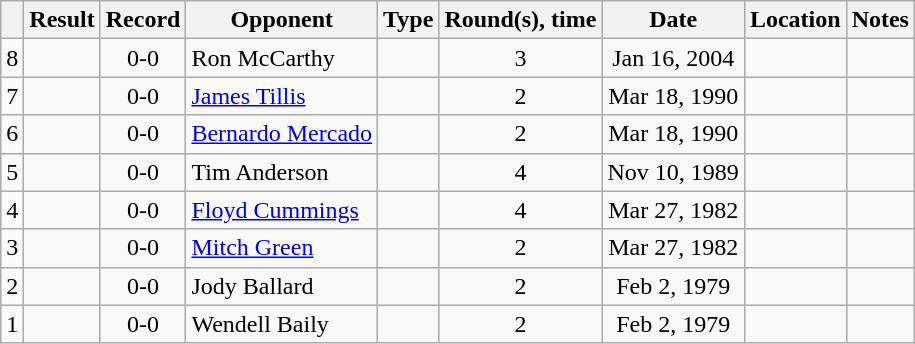<table class="wikitable" style="text-align:center">
<tr>
<th></th>
<th>Result</th>
<th>Record</th>
<th>Opponent</th>
<th>Type</th>
<th>Round(s), time</th>
<th>Date</th>
<th>Location</th>
<th>Notes</th>
</tr>
<tr>
<td>8</td>
<td></td>
<td>0-0 </td>
<td style="text-align:left;">Ron McCarthy</td>
<td></td>
<td>3</td>
<td>Jan 16, 2004</td>
<td style="text-align:left;"></td>
<td style="text-align:left;"></td>
</tr>
<tr>
<td>7</td>
<td></td>
<td>0-0 </td>
<td style="text-align:left;"><a href='#'>James Tillis</a></td>
<td></td>
<td>2</td>
<td>Mar 18, 1990</td>
<td style="text-align:left;"></td>
<td style="text-align:left;"></td>
</tr>
<tr>
<td>6</td>
<td></td>
<td>0-0 </td>
<td style="text-align:left;"><a href='#'>Bernardo Mercado</a></td>
<td></td>
<td>2</td>
<td>Mar 18, 1990</td>
<td style="text-align:left;"></td>
<td style="text-align:left;"></td>
</tr>
<tr>
<td>5</td>
<td></td>
<td>0-0 </td>
<td style="text-align:left;">Tim Anderson</td>
<td></td>
<td>4</td>
<td>Nov 10, 1989</td>
<td style="text-align:left;"></td>
<td style="text-align:left;"></td>
</tr>
<tr>
<td>4</td>
<td></td>
<td>0-0 </td>
<td style="text-align:left;"><a href='#'>Floyd Cummings</a></td>
<td></td>
<td>4</td>
<td>Mar 27, 1982</td>
<td style="text-align:left;"></td>
<td style="text-align:left;"></td>
</tr>
<tr>
<td>3</td>
<td></td>
<td>0-0 </td>
<td style="text-align:left;"><a href='#'>Mitch Green</a></td>
<td></td>
<td>2</td>
<td>Mar 27, 1982</td>
<td style="text-align:left;"></td>
<td style="text-align:left;"></td>
</tr>
<tr>
<td>2</td>
<td></td>
<td>0-0 </td>
<td style="text-align:left;">Jody Ballard</td>
<td></td>
<td>2</td>
<td>Feb 2, 1979</td>
<td style="text-align:left;"></td>
<td style="text-align:left;"></td>
</tr>
<tr>
<td>1</td>
<td></td>
<td>0-0 </td>
<td style="text-align:left;">Wendell Baily</td>
<td></td>
<td>2</td>
<td>Feb 2, 1979</td>
<td style="text-align:left;"></td>
<td style="text-align:left;"></td>
</tr>
</table>
